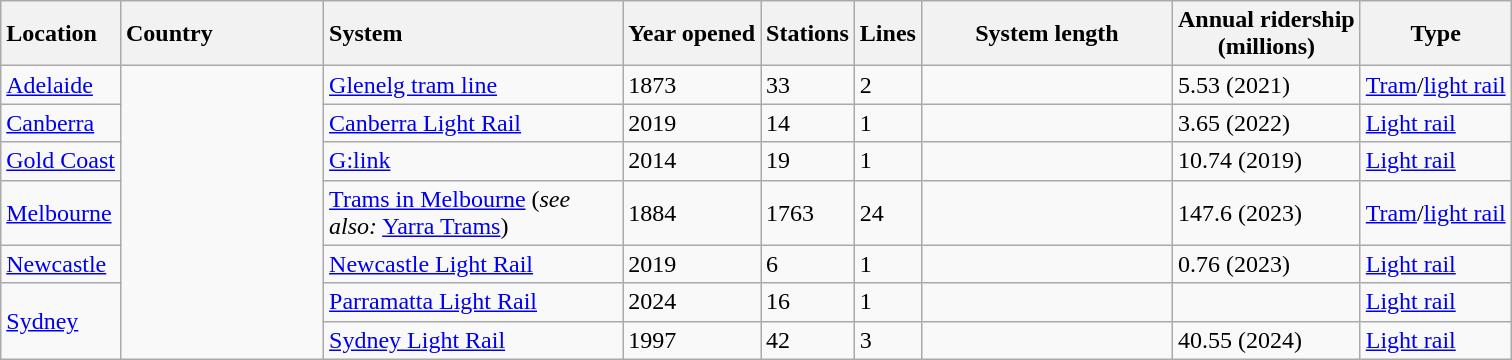<table class="wikitable sortable sticky-header">
<tr>
<th style="text-align:left; ">Location</th>
<th style="text-align:left; width:8em;">Country</th>
<th style="text-align:left; width:12em;">System</th>
<th>Year opened</th>
<th>Stations</th>
<th>Lines</th>
<th style="width:10em;">System length</th>
<th>Annual ridership<br>(millions)</th>
<th>Type</th>
</tr>
<tr class="sort">
<td><a href='#'>Adelaide</a></td>
<td rowspan="7"></td>
<td><a href='#'>Glenelg tram line</a></td>
<td style="text-align:left">1873</td>
<td>33</td>
<td>2</td>
<td></td>
<td>5.53 (2021)</td>
<td><a href='#'>Tram</a>/<a href='#'>light rail</a></td>
</tr>
<tr>
<td><a href='#'>Canberra</a></td>
<td><a href='#'>Canberra Light Rail</a></td>
<td style="text-align:left">2019</td>
<td>14</td>
<td>1</td>
<td></td>
<td>3.65 (2022)</td>
<td><a href='#'>Light rail</a></td>
</tr>
<tr>
<td><a href='#'>Gold Coast</a></td>
<td><a href='#'>G:link</a></td>
<td style="text-align:left">2014</td>
<td>19</td>
<td>1</td>
<td></td>
<td>10.74 (2019)</td>
<td><a href='#'>Light rail</a></td>
</tr>
<tr>
<td><a href='#'>Melbourne</a></td>
<td><a href='#'>Trams in Melbourne</a> (<em>see also:</em> <a href='#'>Yarra Trams</a>)</td>
<td style="text-align:left">1884</td>
<td>1763</td>
<td>24</td>
<td></td>
<td>147.6 (2023)</td>
<td><a href='#'>Tram</a>/<a href='#'>light rail</a></td>
</tr>
<tr>
<td><a href='#'>Newcastle</a></td>
<td><a href='#'>Newcastle Light Rail</a></td>
<td style="text-align:left">2019</td>
<td>6</td>
<td>1</td>
<td></td>
<td>0.76 (2023)</td>
<td><a href='#'>Light rail</a></td>
</tr>
<tr>
<td rowspan="2"><a href='#'>Sydney</a></td>
<td><a href='#'>Parramatta Light Rail</a></td>
<td>2024<br></td>
<td>16</td>
<td>1</td>
<td></td>
<td></td>
<td><a href='#'>Light rail</a></td>
</tr>
<tr>
<td><a href='#'>Sydney Light Rail</a></td>
<td style="text-align:left">1997</td>
<td>42</td>
<td>3</td>
<td></td>
<td>40.55 (2024)</td>
<td><a href='#'>Light rail</a></td>
</tr>
</table>
